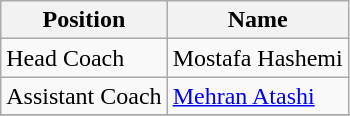<table class="wikitable">
<tr>
<th>Position</th>
<th>Name</th>
</tr>
<tr>
<td>Head Coach</td>
<td> Mostafa Hashemi</td>
</tr>
<tr>
<td>Assistant Coach</td>
<td> <a href='#'>Mehran Atashi</a></td>
</tr>
<tr>
</tr>
</table>
